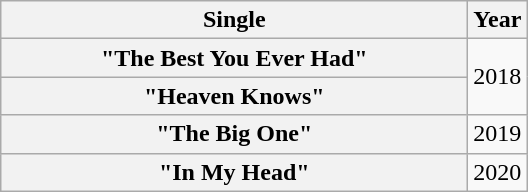<table class="wikitable plainrowheaders" style="text-align:center;">
<tr>
<th scope="col" rowspan="1" style="width:19em;">Single</th>
<th scope="col" rowspan="1" style="width:1em;">Year</th>
</tr>
<tr>
<th scope="row">"The Best You Ever Had"</th>
<td rowspan="2">2018</td>
</tr>
<tr>
<th scope="row">"Heaven Knows"</th>
</tr>
<tr>
<th scope="row">"The Big One"</th>
<td>2019</td>
</tr>
<tr>
<th scope="row">"In My Head"</th>
<td>2020</td>
</tr>
</table>
